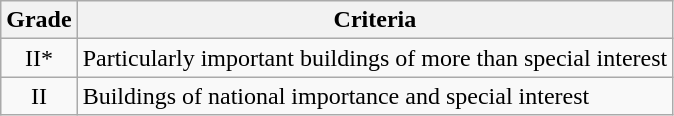<table class="wikitable">
<tr>
<th>Grade</th>
<th>Criteria</th>
</tr>
<tr>
<td align="center" >II*</td>
<td>Particularly important buildings of more than special interest</td>
</tr>
<tr>
<td align="center" >II</td>
<td>Buildings of national importance and special interest</td>
</tr>
</table>
